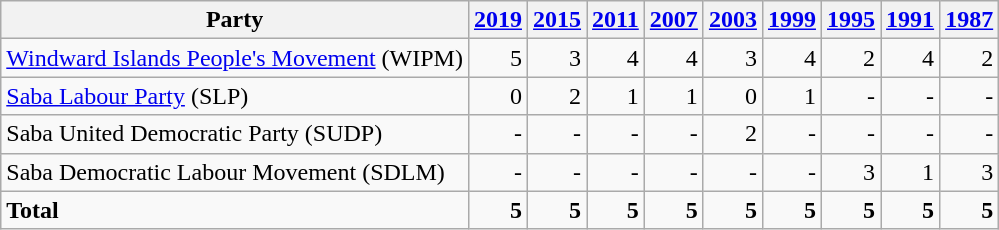<table class="wikitable">
<tr>
<th>Party</th>
<th><a href='#'>2019</a></th>
<th><a href='#'>2015</a></th>
<th><a href='#'>2011</a></th>
<th><a href='#'>2007</a></th>
<th><a href='#'>2003</a></th>
<th><a href='#'>1999</a></th>
<th><a href='#'>1995</a></th>
<th><a href='#'>1991</a></th>
<th><a href='#'>1987</a></th>
</tr>
<tr>
<td><a href='#'>Windward Islands People's Movement</a> (WIPM)</td>
<td align="right">5</td>
<td align="right">3</td>
<td align="right">4</td>
<td align="right">4</td>
<td align="right">3</td>
<td align="right">4</td>
<td align="right">2</td>
<td align="right">4</td>
<td align="right">2</td>
</tr>
<tr>
<td><a href='#'>Saba Labour Party</a> (SLP)</td>
<td align="right">0</td>
<td align="right">2</td>
<td align="right">1</td>
<td align="right">1</td>
<td align="right">0</td>
<td align="right">1</td>
<td align="right">-</td>
<td align="right">-</td>
<td align="right">-</td>
</tr>
<tr>
<td>Saba United Democratic Party (SUDP)</td>
<td align="right">-</td>
<td align="right">-</td>
<td align="right">-</td>
<td align="right">-</td>
<td align="right">2</td>
<td align="right">-</td>
<td align="right">-</td>
<td align="right">-</td>
<td align="right">-</td>
</tr>
<tr>
<td>Saba Democratic Labour Movement (SDLM)</td>
<td align="right">-</td>
<td align="right">-</td>
<td align="right">-</td>
<td align="right">-</td>
<td align="right">-</td>
<td align="right">-</td>
<td align="right">3</td>
<td align="right">1</td>
<td align="right">3</td>
</tr>
<tr>
<td><strong>Total</strong></td>
<td align="right"><strong>5</strong></td>
<td align="right"><strong>5</strong></td>
<td align="right"><strong>5</strong></td>
<td align="right"><strong>5</strong></td>
<td align="right"><strong>5</strong></td>
<td align="right"><strong>5</strong></td>
<td align="right"><strong>5</strong></td>
<td align="right"><strong>5</strong></td>
<td align="right"><strong>5</strong></td>
</tr>
</table>
